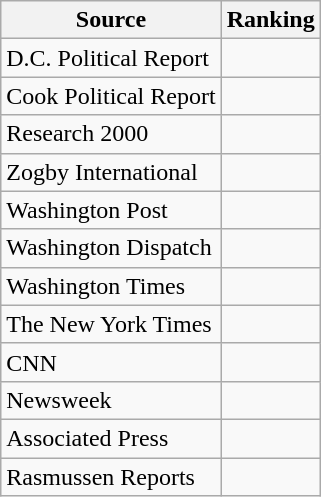<table class="wikitable">
<tr>
<th>Source</th>
<th>Ranking</th>
</tr>
<tr>
<td>D.C. Political Report</td>
<td></td>
</tr>
<tr>
<td>Cook Political Report</td>
<td></td>
</tr>
<tr>
<td>Research 2000</td>
<td></td>
</tr>
<tr>
<td>Zogby International</td>
<td></td>
</tr>
<tr>
<td The Washington Post>Washington Post</td>
<td></td>
</tr>
<tr>
<td>Washington Dispatch</td>
<td></td>
</tr>
<tr>
<td>Washington Times</td>
<td></td>
</tr>
<tr>
<td>The New York Times</td>
<td></td>
</tr>
<tr>
<td>CNN</td>
<td></td>
</tr>
<tr>
<td>Newsweek</td>
<td></td>
</tr>
<tr>
<td>Associated Press</td>
<td></td>
</tr>
<tr>
<td>Rasmussen Reports</td>
<td></td>
</tr>
</table>
